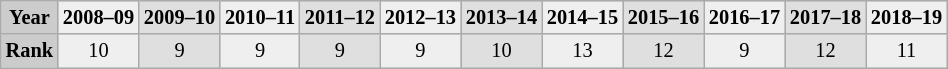<table class="wikitable" style="font-size:85%;text-align:center">
<tr bgcolor="#CCCCCC">
<td><strong>Year</strong></td>
<td bgcolor="#EFEFEF"><strong>2008–09</strong></td>
<td bgcolor="#DFDFDF"><strong>2009–10</strong></td>
<td bgcolor="#EFEFEF"><strong>2010–11</strong></td>
<td bgcolor="#DFDFDF"><strong>2011–12</strong></td>
<td bgcolor="#EFEFEF"><strong>2012–13</strong></td>
<td bgcolor="#DFDFDF"><strong>2013–14</strong></td>
<td bgcolor="#EFEFEF"><strong>2014–15</strong></td>
<td bgcolor="#DFDFDF"><strong>2015–16</strong></td>
<td bgcolor="#EFEFEF"><strong>2016–17</strong></td>
<td bgcolor="#DFDFDF"><strong>2017–18</strong></td>
<td bgcolor="#EFEFEF"><strong>2018–19</strong></td>
</tr>
<tr bgcolor="#CCCCCC">
<td><strong>Rank</strong></td>
<td bgcolor="#EFEFEF">10</td>
<td bgcolor="#DFDFDF"><small></small> 9</td>
<td bgcolor="#EFEFEF"><small></small> 9</td>
<td bgcolor="#DFDFDF"><small></small> 9</td>
<td bgcolor="#EFEFEF"><small></small> 9</td>
<td bgcolor="#DFDFDF"><small></small> 10</td>
<td bgcolor="#EFEFEF"><small></small> 13</td>
<td bgcolor="#DFDFDF"><small></small> 12</td>
<td bgcolor="#EFEFEF"><small></small> 9</td>
<td bgcolor="#DFDFDF"><small></small> 12</td>
<td bgcolor="#EFEFEF"><small></small> 11</td>
</tr>
</table>
